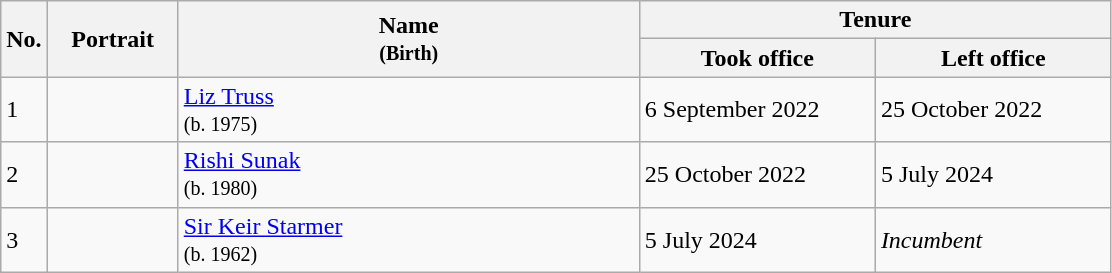<table class="wikitable">
<tr>
<th scope="col" style="width:20px;" rowspan="2">No.</th>
<th scope="col" style="width:80px;" rowspan="2">Portrait</th>
<th scope="col" style="width:300px;" rowspan="2">Name<br><small>(Birth)</small></th>
<th scope="col" style="width:300px;" colspan="2">Tenure</th>
</tr>
<tr>
<th scope="col" style="width:150px;">Took office</th>
<th scope="col" style="width:150px;">Left office</th>
</tr>
<tr>
<td>1</td>
<td style="text-align: center;"></td>
<td><a href='#'>Liz Truss</a><br><small>(b. 1975)</small></td>
<td>6 September 2022</td>
<td>25 October 2022</td>
</tr>
<tr>
<td>2</td>
<td style="text-align: center;"></td>
<td><a href='#'>Rishi Sunak</a><br><small>(b. 1980)</small></td>
<td>25 October 2022</td>
<td>5 July 2024</td>
</tr>
<tr>
<td>3</td>
<td style="text-align: center;"></td>
<td><a href='#'>Sir Keir Starmer</a><br><small>(b. 1962)</small></td>
<td>5 July 2024</td>
<td><em>Incumbent</em></td>
</tr>
</table>
